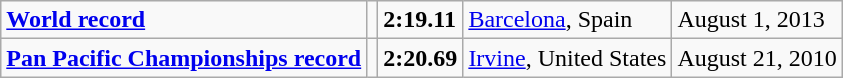<table class="wikitable">
<tr>
<td><strong><a href='#'>World record</a></strong></td>
<td></td>
<td><strong>2:19.11</strong></td>
<td><a href='#'>Barcelona</a>, Spain</td>
<td>August 1, 2013</td>
</tr>
<tr>
<td><strong><a href='#'>Pan Pacific Championships record</a></strong></td>
<td></td>
<td><strong>2:20.69</strong></td>
<td><a href='#'>Irvine</a>, United States</td>
<td>August 21, 2010</td>
</tr>
</table>
